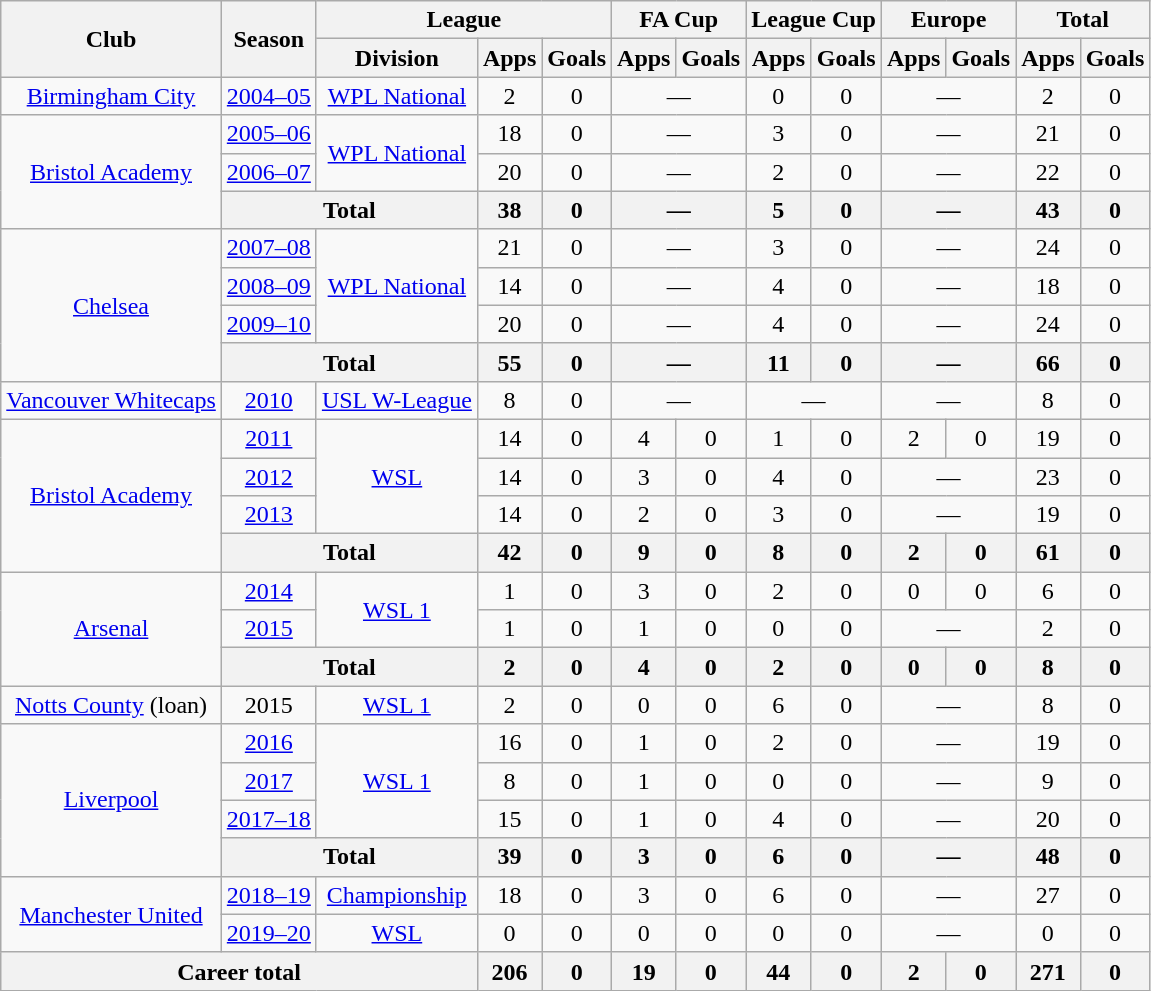<table class="wikitable" style="text-align:center">
<tr>
<th rowspan="2">Club</th>
<th rowspan="2">Season</th>
<th colspan="3">League</th>
<th colspan="2">FA Cup</th>
<th colspan="2">League Cup</th>
<th colspan="2">Europe</th>
<th colspan="2">Total</th>
</tr>
<tr>
<th>Division</th>
<th>Apps</th>
<th>Goals</th>
<th>Apps</th>
<th>Goals</th>
<th>Apps</th>
<th>Goals</th>
<th>Apps</th>
<th>Goals</th>
<th>Apps</th>
<th>Goals</th>
</tr>
<tr>
<td><a href='#'>Birmingham City</a></td>
<td><a href='#'>2004–05</a></td>
<td><a href='#'>WPL National</a></td>
<td>2</td>
<td>0</td>
<td colspan=2>—</td>
<td>0</td>
<td>0</td>
<td colspan=2>—</td>
<td>2</td>
<td>0</td>
</tr>
<tr>
<td rowspan=3><a href='#'>Bristol Academy</a></td>
<td><a href='#'>2005–06</a></td>
<td rowspan="2"><a href='#'>WPL National</a></td>
<td>18</td>
<td>0</td>
<td colspan=2>—</td>
<td>3</td>
<td>0</td>
<td colspan=2>—</td>
<td>21</td>
<td>0</td>
</tr>
<tr>
<td><a href='#'>2006–07</a></td>
<td>20</td>
<td>0</td>
<td colspan=2>—</td>
<td>2</td>
<td>0</td>
<td colspan=2>—</td>
<td>22</td>
<td>0</td>
</tr>
<tr>
<th colspan=2>Total</th>
<th>38</th>
<th>0</th>
<th colspan=2>—</th>
<th>5</th>
<th>0</th>
<th colspan=2>—</th>
<th>43</th>
<th>0</th>
</tr>
<tr>
<td rowspan=4><a href='#'>Chelsea</a></td>
<td><a href='#'>2007–08</a></td>
<td rowspan="3"><a href='#'>WPL National</a></td>
<td>21</td>
<td>0</td>
<td colspan=2>—</td>
<td>3</td>
<td>0</td>
<td colspan=2>—</td>
<td>24</td>
<td>0</td>
</tr>
<tr>
<td><a href='#'>2008–09</a></td>
<td>14</td>
<td>0</td>
<td colspan=2>—</td>
<td>4</td>
<td>0</td>
<td colspan=2>—</td>
<td>18</td>
<td>0</td>
</tr>
<tr>
<td><a href='#'>2009–10</a></td>
<td>20</td>
<td>0</td>
<td colspan=2>—</td>
<td>4</td>
<td>0</td>
<td colspan=2>—</td>
<td>24</td>
<td>0</td>
</tr>
<tr>
<th colspan=2>Total</th>
<th>55</th>
<th>0</th>
<th colspan=2>—</th>
<th>11</th>
<th>0</th>
<th colspan=2>—</th>
<th>66</th>
<th>0</th>
</tr>
<tr>
<td><a href='#'>Vancouver Whitecaps</a></td>
<td><a href='#'>2010</a></td>
<td><a href='#'>USL W-League</a></td>
<td>8</td>
<td>0</td>
<td colspan=2>—</td>
<td colspan=2>—</td>
<td colspan=2>—</td>
<td>8</td>
<td>0</td>
</tr>
<tr>
<td rowspan=4><a href='#'>Bristol Academy</a></td>
<td><a href='#'>2011</a></td>
<td rowspan="3"><a href='#'>WSL</a></td>
<td>14</td>
<td>0</td>
<td>4</td>
<td>0</td>
<td>1</td>
<td>0</td>
<td>2</td>
<td>0</td>
<td>19</td>
<td>0</td>
</tr>
<tr>
<td><a href='#'>2012</a></td>
<td>14</td>
<td>0</td>
<td>3</td>
<td>0</td>
<td>4</td>
<td>0</td>
<td colspan=2>—</td>
<td>23</td>
<td>0</td>
</tr>
<tr>
<td><a href='#'>2013</a></td>
<td>14</td>
<td>0</td>
<td>2</td>
<td>0</td>
<td>3</td>
<td>0</td>
<td colspan=2>—</td>
<td>19</td>
<td>0</td>
</tr>
<tr>
<th colspan=2>Total</th>
<th>42</th>
<th>0</th>
<th>9</th>
<th>0</th>
<th>8</th>
<th>0</th>
<th>2</th>
<th>0</th>
<th>61</th>
<th>0</th>
</tr>
<tr>
<td rowspan=3><a href='#'>Arsenal</a></td>
<td><a href='#'>2014</a></td>
<td rowspan="2"><a href='#'>WSL 1</a></td>
<td>1</td>
<td>0</td>
<td>3</td>
<td>0</td>
<td>2</td>
<td>0</td>
<td>0</td>
<td>0</td>
<td>6</td>
<td>0</td>
</tr>
<tr>
<td><a href='#'>2015</a></td>
<td>1</td>
<td>0</td>
<td>1</td>
<td>0</td>
<td>0</td>
<td>0</td>
<td colspan=2>—</td>
<td>2</td>
<td>0</td>
</tr>
<tr>
<th colspan=2>Total</th>
<th>2</th>
<th>0</th>
<th>4</th>
<th>0</th>
<th>2</th>
<th>0</th>
<th>0</th>
<th>0</th>
<th>8</th>
<th>0</th>
</tr>
<tr>
<td><a href='#'>Notts County</a> (loan)</td>
<td>2015</td>
<td><a href='#'>WSL 1</a></td>
<td>2</td>
<td>0</td>
<td>0</td>
<td>0</td>
<td>6</td>
<td>0</td>
<td colspan=2>—</td>
<td>8</td>
<td>0</td>
</tr>
<tr>
<td rowspan=4><a href='#'>Liverpool</a></td>
<td><a href='#'>2016</a></td>
<td rowspan="3"><a href='#'>WSL 1</a></td>
<td>16</td>
<td>0</td>
<td>1</td>
<td>0</td>
<td>2</td>
<td>0</td>
<td colspan=2>—</td>
<td>19</td>
<td>0</td>
</tr>
<tr>
<td><a href='#'>2017</a></td>
<td>8</td>
<td>0</td>
<td>1</td>
<td>0</td>
<td>0</td>
<td>0</td>
<td colspan=2>—</td>
<td>9</td>
<td>0</td>
</tr>
<tr>
<td><a href='#'>2017–18</a></td>
<td>15</td>
<td>0</td>
<td>1</td>
<td>0</td>
<td>4</td>
<td>0</td>
<td colspan=2>—</td>
<td>20</td>
<td>0</td>
</tr>
<tr>
<th colspan=2>Total</th>
<th>39</th>
<th>0</th>
<th>3</th>
<th>0</th>
<th>6</th>
<th>0</th>
<th colspan=2>—</th>
<th>48</th>
<th>0</th>
</tr>
<tr>
<td rowspan="2"><a href='#'>Manchester United</a></td>
<td><a href='#'>2018–19</a></td>
<td><a href='#'>Championship</a></td>
<td>18</td>
<td>0</td>
<td>3</td>
<td>0</td>
<td>6</td>
<td>0</td>
<td colspan=2>—</td>
<td>27</td>
<td>0</td>
</tr>
<tr>
<td><a href='#'>2019–20</a></td>
<td><a href='#'>WSL</a></td>
<td>0</td>
<td>0</td>
<td>0</td>
<td>0</td>
<td>0</td>
<td>0</td>
<td colspan="2">—</td>
<td>0</td>
<td>0</td>
</tr>
<tr>
<th colspan="3">Career total</th>
<th>206</th>
<th>0</th>
<th>19</th>
<th>0</th>
<th>44</th>
<th>0</th>
<th>2</th>
<th>0</th>
<th>271</th>
<th>0</th>
</tr>
</table>
